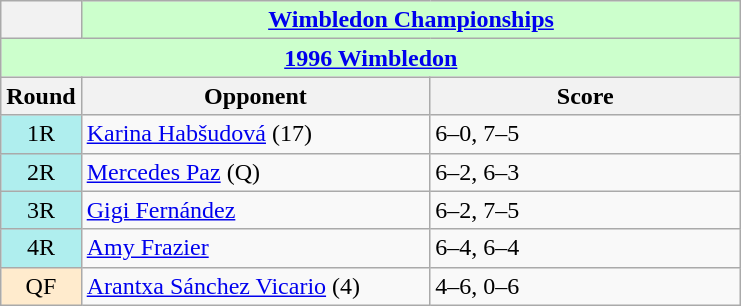<table class="wikitable collapsible collapsed">
<tr>
<th></th>
<th colspan=2 style="background:#cfc;"><a href='#'>Wimbledon Championships</a></th>
</tr>
<tr>
<th colspan=3 style="background:#cfc;"><a href='#'>1996 Wimbledon</a></th>
</tr>
<tr>
<th>Round</th>
<th width=225>Opponent</th>
<th width=200>Score</th>
</tr>
<tr>
<td style="text-align:center; background:#afeeee;">1R</td>
<td> <a href='#'>Karina Habšudová</a> (17)</td>
<td>6–0, 7–5</td>
</tr>
<tr>
<td style="text-align:center; background:#afeeee;">2R</td>
<td> <a href='#'>Mercedes Paz</a> (Q)</td>
<td>6–2, 6–3</td>
</tr>
<tr>
<td style="text-align:center; background:#afeeee;">3R</td>
<td> <a href='#'>Gigi Fernández</a></td>
<td>6–2, 7–5</td>
</tr>
<tr>
<td style="text-align:center; background:#afeeee;">4R</td>
<td> <a href='#'>Amy Frazier</a></td>
<td>6–4, 6–4</td>
</tr>
<tr>
<td style="text-align:center; background:#ffebcd;">QF</td>
<td> <a href='#'>Arantxa Sánchez Vicario</a> (4)</td>
<td>4–6, 0–6</td>
</tr>
</table>
